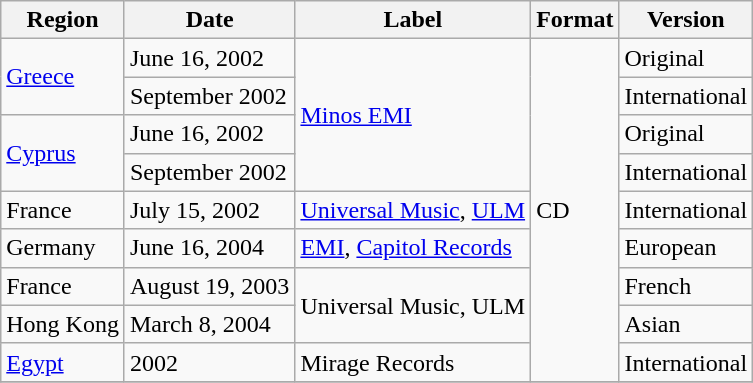<table class="sortable wikitable">
<tr>
<th>Region</th>
<th>Date</th>
<th>Label</th>
<th>Format</th>
<th>Version</th>
</tr>
<tr>
<td rowspan="2"><a href='#'>Greece</a></td>
<td>June 16, 2002</td>
<td rowspan="4"><a href='#'>Minos EMI</a></td>
<td rowspan="9">CD</td>
<td>Original</td>
</tr>
<tr>
<td>September 2002</td>
<td>International</td>
</tr>
<tr>
<td rowspan="2"><a href='#'>Cyprus</a></td>
<td>June 16, 2002</td>
<td>Original</td>
</tr>
<tr>
<td>September 2002</td>
<td>International</td>
</tr>
<tr>
<td>France</td>
<td>July 15, 2002</td>
<td><a href='#'>Universal Music</a>, <a href='#'>ULM</a></td>
<td>International</td>
</tr>
<tr>
<td>Germany</td>
<td>June 16, 2004</td>
<td><a href='#'>EMI</a>, <a href='#'>Capitol Records</a></td>
<td>European</td>
</tr>
<tr>
<td>France</td>
<td>August 19, 2003</td>
<td rowspan="2">Universal Music, ULM</td>
<td>French</td>
</tr>
<tr>
<td>Hong Kong</td>
<td>March 8, 2004</td>
<td>Asian</td>
</tr>
<tr>
<td><a href='#'>Egypt</a></td>
<td>2002</td>
<td>Mirage Records</td>
<td>International</td>
</tr>
<tr>
</tr>
</table>
